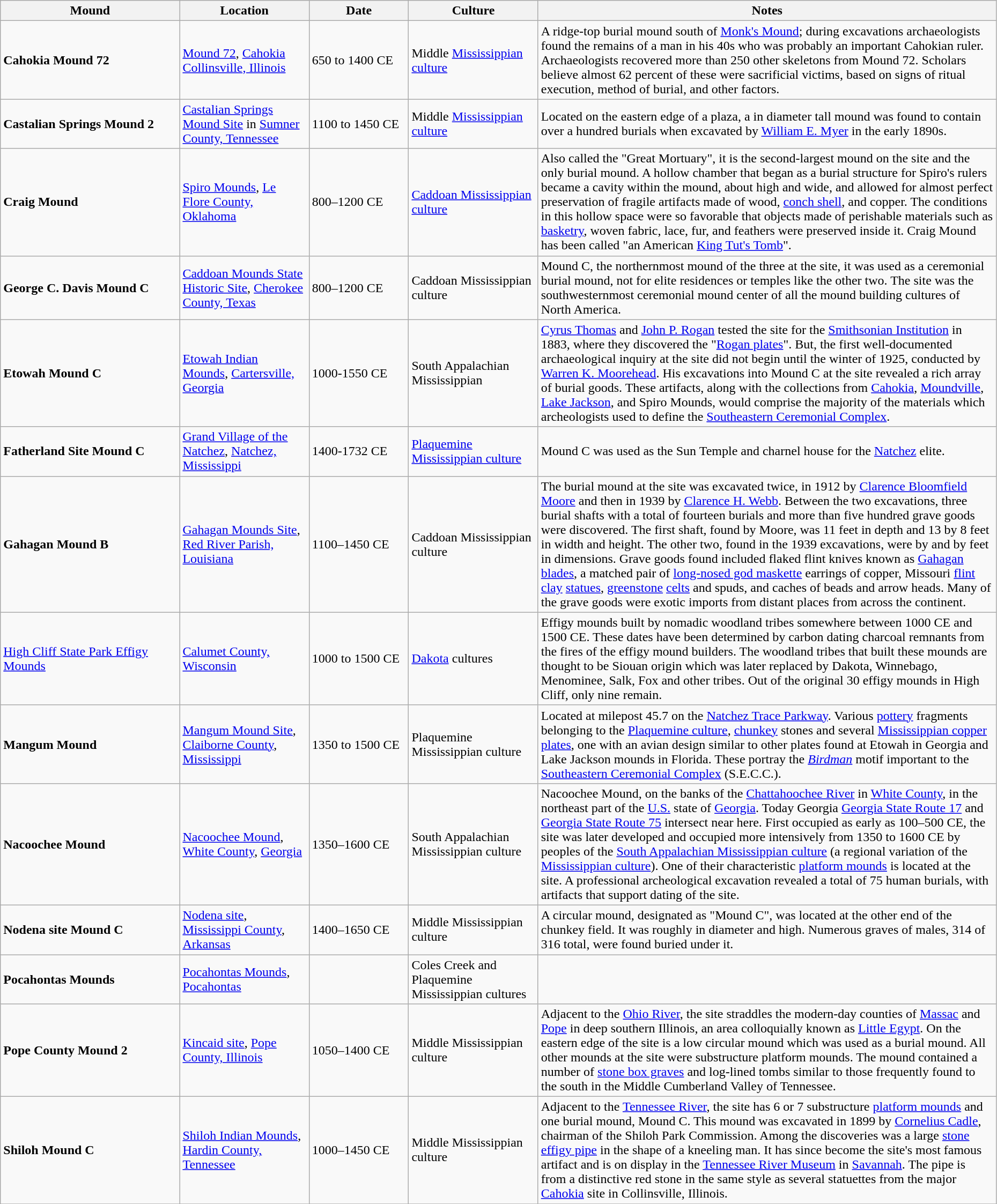<table class="wikitable sortable" style="width:98%">
<tr>
<th width="18%">Mound</th>
<th width="13%">Location</th>
<th width="10%">Date</th>
<th width="13%">Culture</th>
<th width="46%">Notes</th>
</tr>
<tr>
<td><strong>Cahokia Mound 72</strong></td>
<td><a href='#'>Mound 72</a>, <a href='#'>Cahokia</a><br> <a href='#'>Collinsville, Illinois</a></td>
<td>650 to 1400 CE</td>
<td>Middle <a href='#'>Mississippian culture</a></td>
<td>A ridge-top burial mound south of <a href='#'>Monk's Mound</a>; during excavations archaeologists found the remains of a man in his 40s who was probably an important Cahokian ruler. Archaeologists recovered more than 250 other skeletons from Mound 72. Scholars believe almost 62 percent of these were sacrificial victims, based on signs of ritual execution, method of burial, and other factors.</td>
</tr>
<tr>
<td><strong>Castalian Springs Mound 2</strong></td>
<td><a href='#'>Castalian Springs Mound Site</a> in <a href='#'>Sumner County, Tennessee</a></td>
<td>1100 to 1450 CE</td>
<td>Middle <a href='#'>Mississippian culture</a></td>
<td>Located on the eastern edge of a plaza, a  in diameter  tall mound was found to contain over a hundred burials when excavated by <a href='#'>William E. Myer</a> in the early 1890s.</td>
</tr>
<tr>
<td><strong>Craig Mound</strong></td>
<td><a href='#'>Spiro Mounds</a>, <a href='#'>Le Flore County, Oklahoma</a></td>
<td>800–1200 CE</td>
<td><a href='#'>Caddoan Mississippian culture</a></td>
<td>Also called the "Great Mortuary", it is the second-largest mound on the site and the only burial mound. A hollow chamber that began as a burial structure for Spiro's rulers became a cavity within the mound, about  high and  wide, and allowed for almost perfect preservation of fragile artifacts made of wood, <a href='#'>conch shell</a>, and copper. The conditions in this hollow space were so favorable that objects made of perishable materials such as <a href='#'>basketry</a>, woven fabric, lace, fur, and feathers were preserved inside it. Craig Mound has been called "an American <a href='#'>King Tut's Tomb</a>".</td>
</tr>
<tr>
<td><strong>George C. Davis Mound C</strong></td>
<td><a href='#'>Caddoan Mounds State Historic Site</a>, <a href='#'>Cherokee County, Texas</a></td>
<td>800–1200 CE</td>
<td>Caddoan Mississippian culture</td>
<td>Mound C, the northernmost mound of the three at the site, it was used as a ceremonial burial mound, not for elite residences or temples like the other two. The site was the southwesternmost ceremonial mound center of all the mound building cultures of North America.</td>
</tr>
<tr>
<td><strong>Etowah Mound C</strong></td>
<td><a href='#'>Etowah Indian Mounds</a>, <a href='#'>Cartersville, Georgia</a></td>
<td>1000-1550 CE</td>
<td>South Appalachian Mississippian</td>
<td><a href='#'>Cyrus Thomas</a> and <a href='#'>John P. Rogan</a> tested the site for the <a href='#'>Smithsonian Institution</a> in 1883, where they discovered the "<a href='#'>Rogan plates</a>". But, the first well-documented archaeological inquiry at the site did not begin until the winter of 1925, conducted by <a href='#'>Warren K. Moorehead</a>. His excavations into Mound C at the site revealed a rich array of burial goods. These artifacts, along with the collections from <a href='#'>Cahokia</a>, <a href='#'>Moundville</a>, <a href='#'>Lake Jackson</a>, and Spiro Mounds, would comprise the majority of the materials which archeologists used to define the <a href='#'>Southeastern Ceremonial Complex</a>.</td>
</tr>
<tr>
<td><strong>Fatherland Site Mound C</strong></td>
<td><a href='#'>Grand Village of the Natchez</a>, <a href='#'>Natchez, Mississippi</a></td>
<td>1400-1732 CE</td>
<td><a href='#'>Plaquemine Mississippian culture</a></td>
<td>Mound C was used as the Sun Temple and charnel house for the <a href='#'>Natchez</a> elite.</td>
</tr>
<tr>
<td><strong>Gahagan Mound B</strong></td>
<td><a href='#'>Gahagan Mounds Site</a>, <a href='#'>Red River Parish, Louisiana</a></td>
<td>1100–1450 CE</td>
<td>Caddoan Mississippian culture</td>
<td>The burial mound at the site was excavated twice, in 1912 by <a href='#'>Clarence Bloomfield Moore</a> and then in 1939 by <a href='#'>Clarence H. Webb</a>. Between the two excavations, three burial shafts with a total of fourteen burials and more than five hundred grave goods were discovered. The first shaft, found by Moore, was 11 feet in depth and 13 by 8 feet in width and height. The other two, found in the 1939 excavations, were  by  and  by  feet in dimensions. Grave goods found included flaked flint knives known as <a href='#'>Gahagan blades</a>, a matched pair of <a href='#'>long-nosed god maskette</a> earrings of copper, Missouri <a href='#'>flint clay</a> <a href='#'>statues</a>, <a href='#'>greenstone</a> <a href='#'>celts</a> and spuds, and caches of beads and arrow heads. Many of the grave goods were exotic imports from distant places from across the continent.</td>
</tr>
<tr>
<td><a href='#'>High Cliff State Park Effigy Mounds</a></td>
<td><a href='#'>Calumet County, Wisconsin</a></td>
<td>1000 to 1500 CE</td>
<td><a href='#'>Dakota</a> cultures</td>
<td>Effigy mounds built by nomadic woodland tribes somewhere between 1000 CE and 1500 CE. These dates have been determined by carbon dating charcoal remnants from the fires of the effigy mound builders. The woodland tribes that built these mounds are thought to be Siouan origin which was later replaced by Dakota, Winnebago, Menominee, Salk, Fox and other tribes. Out of the original 30 effigy mounds in High Cliff, only nine remain.</td>
</tr>
<tr>
<td><strong>Mangum Mound</strong></td>
<td><a href='#'>Mangum Mound Site</a>, <a href='#'>Claiborne County</a>, <a href='#'>Mississippi</a></td>
<td>1350 to 1500 CE</td>
<td>Plaquemine Mississippian culture</td>
<td>Located at milepost 45.7 on the <a href='#'>Natchez Trace Parkway</a>. Various <a href='#'>pottery</a> fragments belonging to the <a href='#'>Plaquemine culture</a>, <a href='#'>chunkey</a> stones and several <a href='#'>Mississippian copper plates</a>, one with an avian design similar to other plates found at Etowah in Georgia and Lake Jackson mounds in Florida. These portray the <em><a href='#'>Birdman</a></em> motif important to the <a href='#'>Southeastern Ceremonial Complex</a> (S.E.C.C.).</td>
</tr>
<tr>
<td><strong>Nacoochee Mound</strong></td>
<td><a href='#'>Nacoochee Mound</a>, <a href='#'>White County</a>, <a href='#'>Georgia</a></td>
<td>1350–1600 CE</td>
<td>South Appalachian Mississippian culture</td>
<td>Nacoochee Mound, on the banks of the <a href='#'>Chattahoochee River</a> in <a href='#'>White County</a>, in the northeast part of the <a href='#'>U.S.</a> state of <a href='#'>Georgia</a>. Today Georgia <a href='#'>Georgia State Route 17</a> and <a href='#'>Georgia State Route 75</a> intersect near here. First occupied as early as 100–500 CE, the site was later developed and occupied more intensively from 1350 to 1600 CE by peoples of the <a href='#'>South Appalachian Mississippian culture</a> (a regional variation of the <a href='#'>Mississippian culture</a>). One of their characteristic <a href='#'>platform mounds</a> is located at the site. A professional archeological excavation revealed a total of 75 human burials, with artifacts that support dating of the site.</td>
</tr>
<tr>
<td><strong>Nodena site Mound C</strong></td>
<td><a href='#'>Nodena site</a>, <a href='#'>Mississippi County</a>, <a href='#'>Arkansas</a></td>
<td>1400–1650 CE</td>
<td>Middle Mississippian culture</td>
<td>A circular mound, designated as "Mound C", was located at the other end of the chunkey field. It was roughly  in diameter and  high. Numerous graves of males, 314 of 316 total, were found buried under it.</td>
</tr>
<tr>
<td><strong>Pocahontas Mounds</strong></td>
<td><a href='#'>Pocahontas Mounds</a>, <a href='#'>Pocahontas</a></td>
<td></td>
<td>Coles Creek and Plaquemine Mississippian cultures</td>
<td></td>
</tr>
<tr>
<td><strong>Pope County Mound 2</strong></td>
<td><a href='#'>Kincaid site</a>, <a href='#'>Pope County, Illinois</a></td>
<td>1050–1400 CE</td>
<td>Middle Mississippian culture</td>
<td>Adjacent to the <a href='#'>Ohio River</a>, the site straddles the modern-day counties of <a href='#'>Massac</a> and <a href='#'>Pope</a> in deep southern Illinois, an area colloquially known as <a href='#'>Little Egypt</a>. On the eastern edge of the site is a low circular mound which was used as a burial mound. All other mounds at the site were substructure platform mounds. The mound contained a number of <a href='#'>stone box graves</a> and log-lined tombs similar to those frequently found to the south in the Middle Cumberland Valley of Tennessee.</td>
</tr>
<tr>
<td><strong>Shiloh Mound C</strong></td>
<td><a href='#'>Shiloh Indian Mounds</a>, <a href='#'>Hardin County, Tennessee</a></td>
<td>1000–1450 CE</td>
<td>Middle Mississippian culture</td>
<td>Adjacent to the <a href='#'>Tennessee River</a>, the site has 6 or 7 substructure <a href='#'>platform mounds</a> and one burial mound, Mound C. This mound was excavated in 1899 by <a href='#'>Cornelius Cadle</a>, chairman of the Shiloh Park Commission. Among the discoveries was a large <a href='#'>stone effigy pipe</a> in the shape of a kneeling man. It has since become the site's most famous artifact and is on display in the <a href='#'>Tennessee River Museum</a> in <a href='#'>Savannah</a>. The pipe is from a distinctive red stone in the same style as several statuettes from the major <a href='#'>Cahokia</a> site in Collinsville, Illinois.</td>
</tr>
<tr>
</tr>
</table>
